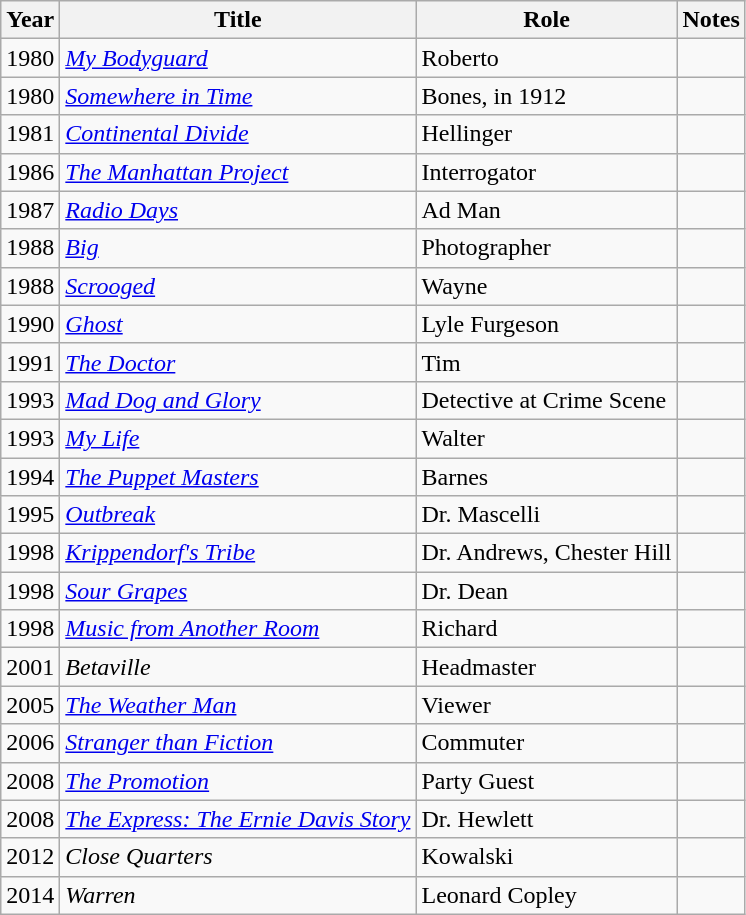<table class="wikitable sortable">
<tr>
<th>Year</th>
<th>Title</th>
<th>Role</th>
<th>Notes</th>
</tr>
<tr>
<td>1980</td>
<td><em><a href='#'>My Bodyguard</a></em></td>
<td>Roberto</td>
<td></td>
</tr>
<tr>
<td>1980</td>
<td><em><a href='#'>Somewhere in Time</a></em></td>
<td>Bones, in 1912</td>
<td></td>
</tr>
<tr>
<td>1981</td>
<td><em><a href='#'>Continental Divide</a></em></td>
<td>Hellinger</td>
<td></td>
</tr>
<tr>
<td>1986</td>
<td><em><a href='#'>The Manhattan Project</a></em></td>
<td>Interrogator</td>
<td></td>
</tr>
<tr>
<td>1987</td>
<td><em><a href='#'>Radio Days</a></em></td>
<td>Ad Man</td>
<td></td>
</tr>
<tr>
<td>1988</td>
<td><em><a href='#'>Big</a></em></td>
<td>Photographer</td>
<td></td>
</tr>
<tr>
<td>1988</td>
<td><em><a href='#'>Scrooged</a></em></td>
<td>Wayne</td>
<td></td>
</tr>
<tr>
<td>1990</td>
<td><em><a href='#'>Ghost</a></em></td>
<td>Lyle Furgeson</td>
<td></td>
</tr>
<tr>
<td>1991</td>
<td><em><a href='#'>The Doctor</a></em></td>
<td>Tim</td>
<td></td>
</tr>
<tr>
<td>1993</td>
<td><em><a href='#'>Mad Dog and Glory</a></em></td>
<td>Detective at Crime Scene</td>
<td></td>
</tr>
<tr>
<td>1993</td>
<td><em><a href='#'>My Life</a></em></td>
<td>Walter</td>
<td></td>
</tr>
<tr>
<td>1994</td>
<td><em><a href='#'>The Puppet Masters</a></em></td>
<td>Barnes</td>
<td></td>
</tr>
<tr>
<td>1995</td>
<td><em><a href='#'>Outbreak</a></em></td>
<td>Dr. Mascelli</td>
<td></td>
</tr>
<tr>
<td>1998</td>
<td><em><a href='#'>Krippendorf's Tribe</a></em></td>
<td>Dr. Andrews, Chester Hill</td>
<td></td>
</tr>
<tr>
<td>1998</td>
<td><em><a href='#'>Sour Grapes</a></em></td>
<td>Dr. Dean</td>
<td></td>
</tr>
<tr>
<td>1998</td>
<td><em><a href='#'>Music from Another Room</a></em></td>
<td>Richard</td>
<td></td>
</tr>
<tr>
<td>2001</td>
<td><em>Betaville</em></td>
<td>Headmaster</td>
<td></td>
</tr>
<tr>
<td>2005</td>
<td><em><a href='#'>The Weather Man</a></em></td>
<td>Viewer</td>
<td></td>
</tr>
<tr>
<td>2006</td>
<td><em><a href='#'>Stranger than Fiction</a></em></td>
<td>Commuter</td>
<td></td>
</tr>
<tr>
<td>2008</td>
<td><em><a href='#'>The Promotion</a></em></td>
<td>Party Guest</td>
<td></td>
</tr>
<tr>
<td>2008</td>
<td><em><a href='#'>The Express: The Ernie Davis Story</a></em></td>
<td>Dr. Hewlett</td>
<td></td>
</tr>
<tr>
<td>2012</td>
<td><em>Close Quarters</em></td>
<td>Kowalski</td>
<td></td>
</tr>
<tr>
<td>2014</td>
<td><em>Warren</em></td>
<td>Leonard Copley</td>
<td></td>
</tr>
</table>
